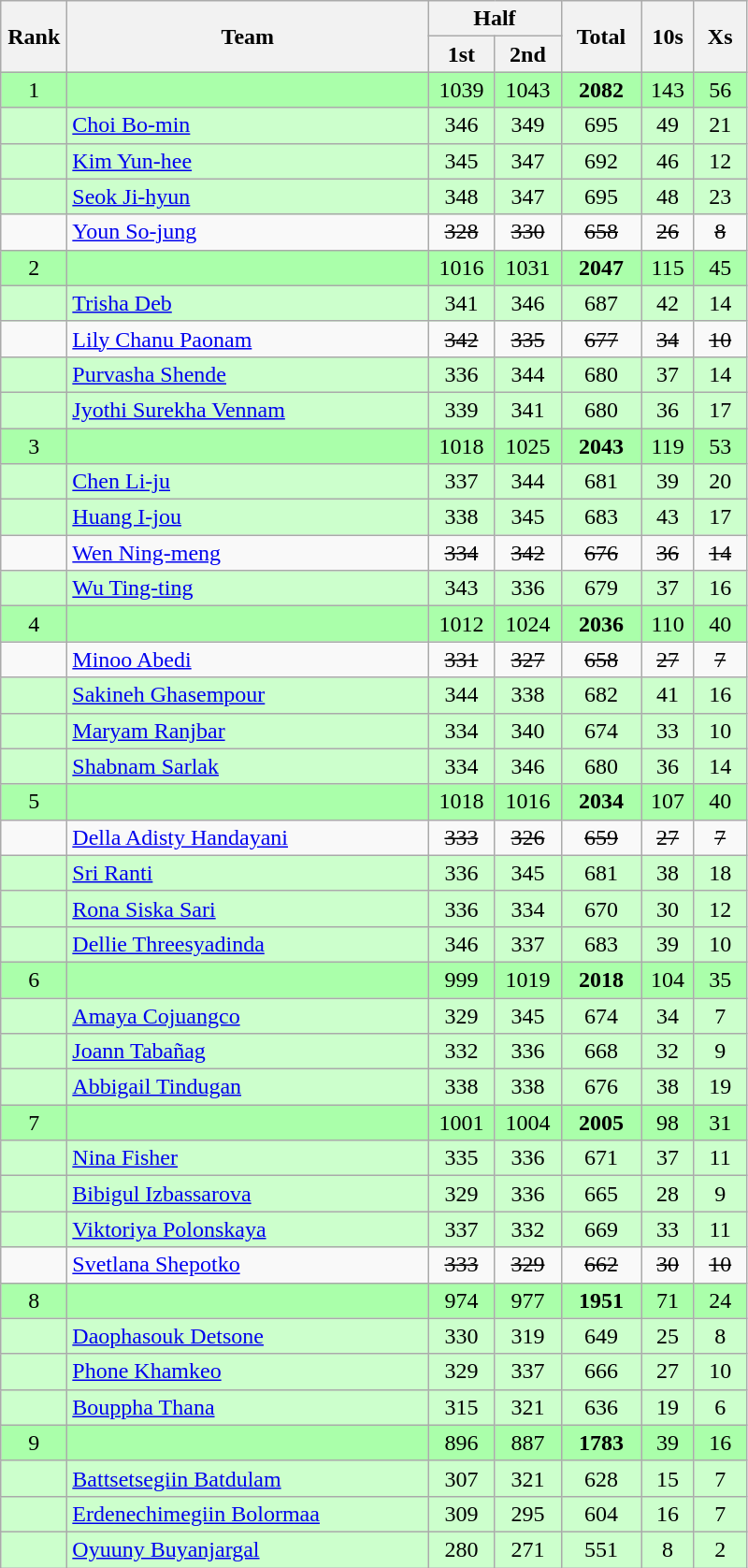<table class="wikitable" style="text-align:center">
<tr>
<th rowspan=2 width=40>Rank</th>
<th rowspan=2 width=250>Team</th>
<th colspan=2>Half</th>
<th rowspan=2 width=50>Total</th>
<th rowspan=2 width=30>10s</th>
<th rowspan=2 width=30>Xs</th>
</tr>
<tr>
<th width=40>1st</th>
<th width=40>2nd</th>
</tr>
<tr bgcolor="aaffaa">
<td>1</td>
<td align=left></td>
<td>1039</td>
<td>1043</td>
<td><strong>2082</strong></td>
<td>143</td>
<td>56</td>
</tr>
<tr bgcolor=ccffcc>
<td></td>
<td align=left><a href='#'>Choi Bo-min</a></td>
<td>346</td>
<td>349</td>
<td>695</td>
<td>49</td>
<td>21</td>
</tr>
<tr bgcolor=ccffcc>
<td></td>
<td align=left><a href='#'>Kim Yun-hee</a></td>
<td>345</td>
<td>347</td>
<td>692</td>
<td>46</td>
<td>12</td>
</tr>
<tr bgcolor=ccffcc>
<td></td>
<td align=left><a href='#'>Seok Ji-hyun</a></td>
<td>348</td>
<td>347</td>
<td>695</td>
<td>48</td>
<td>23</td>
</tr>
<tr>
<td></td>
<td align=left><a href='#'>Youn So-jung</a></td>
<td><s>328</s></td>
<td><s>330</s></td>
<td><s>658</s></td>
<td><s>26</s></td>
<td><s>8</s></td>
</tr>
<tr bgcolor="aaffaa">
<td>2</td>
<td align=left></td>
<td>1016</td>
<td>1031</td>
<td><strong>2047</strong></td>
<td>115</td>
<td>45</td>
</tr>
<tr bgcolor=ccffcc>
<td></td>
<td align=left><a href='#'>Trisha Deb</a></td>
<td>341</td>
<td>346</td>
<td>687</td>
<td>42</td>
<td>14</td>
</tr>
<tr>
<td></td>
<td align=left><a href='#'>Lily Chanu Paonam</a></td>
<td><s>342</s></td>
<td><s>335</s></td>
<td><s>677</s></td>
<td><s>34</s></td>
<td><s>10</s></td>
</tr>
<tr bgcolor=ccffcc>
<td></td>
<td align=left><a href='#'>Purvasha Shende</a></td>
<td>336</td>
<td>344</td>
<td>680</td>
<td>37</td>
<td>14</td>
</tr>
<tr bgcolor=ccffcc>
<td></td>
<td align=left><a href='#'>Jyothi Surekha Vennam</a></td>
<td>339</td>
<td>341</td>
<td>680</td>
<td>36</td>
<td>17</td>
</tr>
<tr bgcolor="aaffaa">
<td>3</td>
<td align=left></td>
<td>1018</td>
<td>1025</td>
<td><strong>2043</strong></td>
<td>119</td>
<td>53</td>
</tr>
<tr bgcolor=ccffcc>
<td></td>
<td align=left><a href='#'>Chen Li-ju</a></td>
<td>337</td>
<td>344</td>
<td>681</td>
<td>39</td>
<td>20</td>
</tr>
<tr bgcolor=ccffcc>
<td></td>
<td align=left><a href='#'>Huang I-jou</a></td>
<td>338</td>
<td>345</td>
<td>683</td>
<td>43</td>
<td>17</td>
</tr>
<tr>
<td></td>
<td align=left><a href='#'>Wen Ning-meng</a></td>
<td><s>334</s></td>
<td><s>342</s></td>
<td><s>676</s></td>
<td><s>36</s></td>
<td><s>14</s></td>
</tr>
<tr bgcolor=ccffcc>
<td></td>
<td align=left><a href='#'>Wu Ting-ting</a></td>
<td>343</td>
<td>336</td>
<td>679</td>
<td>37</td>
<td>16</td>
</tr>
<tr bgcolor="aaffaa">
<td>4</td>
<td align=left></td>
<td>1012</td>
<td>1024</td>
<td><strong>2036</strong></td>
<td>110</td>
<td>40</td>
</tr>
<tr>
<td></td>
<td align=left><a href='#'>Minoo Abedi</a></td>
<td><s>331</s></td>
<td><s>327</s></td>
<td><s>658</s></td>
<td><s>27</s></td>
<td><s>7</s></td>
</tr>
<tr bgcolor=ccffcc>
<td></td>
<td align=left><a href='#'>Sakineh Ghasempour</a></td>
<td>344</td>
<td>338</td>
<td>682</td>
<td>41</td>
<td>16</td>
</tr>
<tr bgcolor=ccffcc>
<td></td>
<td align=left><a href='#'>Maryam Ranjbar</a></td>
<td>334</td>
<td>340</td>
<td>674</td>
<td>33</td>
<td>10</td>
</tr>
<tr bgcolor=ccffcc>
<td></td>
<td align=left><a href='#'>Shabnam Sarlak</a></td>
<td>334</td>
<td>346</td>
<td>680</td>
<td>36</td>
<td>14</td>
</tr>
<tr bgcolor="aaffaa">
<td>5</td>
<td align=left></td>
<td>1018</td>
<td>1016</td>
<td><strong>2034</strong></td>
<td>107</td>
<td>40</td>
</tr>
<tr>
<td></td>
<td align=left><a href='#'>Della Adisty Handayani</a></td>
<td><s>333</s></td>
<td><s>326</s></td>
<td><s>659</s></td>
<td><s>27</s></td>
<td><s>7</s></td>
</tr>
<tr bgcolor=ccffcc>
<td></td>
<td align=left><a href='#'>Sri Ranti</a></td>
<td>336</td>
<td>345</td>
<td>681</td>
<td>38</td>
<td>18</td>
</tr>
<tr bgcolor=ccffcc>
<td></td>
<td align=left><a href='#'>Rona Siska Sari</a></td>
<td>336</td>
<td>334</td>
<td>670</td>
<td>30</td>
<td>12</td>
</tr>
<tr bgcolor=ccffcc>
<td></td>
<td align=left><a href='#'>Dellie Threesyadinda</a></td>
<td>346</td>
<td>337</td>
<td>683</td>
<td>39</td>
<td>10</td>
</tr>
<tr bgcolor="aaffaa">
<td>6</td>
<td align=left></td>
<td>999</td>
<td>1019</td>
<td><strong>2018</strong></td>
<td>104</td>
<td>35</td>
</tr>
<tr bgcolor=ccffcc>
<td></td>
<td align=left><a href='#'>Amaya Cojuangco</a></td>
<td>329</td>
<td>345</td>
<td>674</td>
<td>34</td>
<td>7</td>
</tr>
<tr bgcolor=ccffcc>
<td></td>
<td align=left><a href='#'>Joann Tabañag</a></td>
<td>332</td>
<td>336</td>
<td>668</td>
<td>32</td>
<td>9</td>
</tr>
<tr bgcolor=ccffcc>
<td></td>
<td align=left><a href='#'>Abbigail Tindugan</a></td>
<td>338</td>
<td>338</td>
<td>676</td>
<td>38</td>
<td>19</td>
</tr>
<tr bgcolor="aaffaa">
<td>7</td>
<td align=left></td>
<td>1001</td>
<td>1004</td>
<td><strong>2005</strong></td>
<td>98</td>
<td>31</td>
</tr>
<tr bgcolor=ccffcc>
<td></td>
<td align=left><a href='#'>Nina Fisher</a></td>
<td>335</td>
<td>336</td>
<td>671</td>
<td>37</td>
<td>11</td>
</tr>
<tr bgcolor=ccffcc>
<td></td>
<td align=left><a href='#'>Bibigul Izbassarova</a></td>
<td>329</td>
<td>336</td>
<td>665</td>
<td>28</td>
<td>9</td>
</tr>
<tr bgcolor=ccffcc>
<td></td>
<td align=left><a href='#'>Viktoriya Polonskaya</a></td>
<td>337</td>
<td>332</td>
<td>669</td>
<td>33</td>
<td>11</td>
</tr>
<tr>
<td></td>
<td align=left><a href='#'>Svetlana Shepotko</a></td>
<td><s>333</s></td>
<td><s>329</s></td>
<td><s>662</s></td>
<td><s>30</s></td>
<td><s>10</s></td>
</tr>
<tr bgcolor="aaffaa">
<td>8</td>
<td align=left></td>
<td>974</td>
<td>977</td>
<td><strong>1951</strong></td>
<td>71</td>
<td>24</td>
</tr>
<tr bgcolor=ccffcc>
<td></td>
<td align=left><a href='#'>Daophasouk Detsone</a></td>
<td>330</td>
<td>319</td>
<td>649</td>
<td>25</td>
<td>8</td>
</tr>
<tr bgcolor=ccffcc>
<td></td>
<td align=left><a href='#'>Phone Khamkeo</a></td>
<td>329</td>
<td>337</td>
<td>666</td>
<td>27</td>
<td>10</td>
</tr>
<tr bgcolor=ccffcc>
<td></td>
<td align=left><a href='#'>Bouppha Thana</a></td>
<td>315</td>
<td>321</td>
<td>636</td>
<td>19</td>
<td>6</td>
</tr>
<tr bgcolor="aaffaa">
<td>9</td>
<td align=left></td>
<td>896</td>
<td>887</td>
<td><strong>1783</strong></td>
<td>39</td>
<td>16</td>
</tr>
<tr bgcolor=ccffcc>
<td></td>
<td align=left><a href='#'>Battsetsegiin Batdulam</a></td>
<td>307</td>
<td>321</td>
<td>628</td>
<td>15</td>
<td>7</td>
</tr>
<tr bgcolor=ccffcc>
<td></td>
<td align=left><a href='#'>Erdenechimegiin Bolormaa</a></td>
<td>309</td>
<td>295</td>
<td>604</td>
<td>16</td>
<td>7</td>
</tr>
<tr bgcolor=ccffcc>
<td></td>
<td align=left><a href='#'>Oyuuny Buyanjargal</a></td>
<td>280</td>
<td>271</td>
<td>551</td>
<td>8</td>
<td>2</td>
</tr>
</table>
